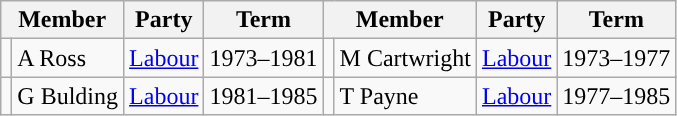<table class="wikitable">
<tr>
<th colspan="2">Member</th>
<th>Party</th>
<th>Term</th>
<th colspan="2">Member</th>
<th>Party</th>
<th>Term</th>
</tr>
<tr>
<td rowspan="2" style="background-color: "></td>
<td rowspan="2">A Ross</td>
<td rowspan="2"><a href='#'>Labour</a></td>
<td rowspan="2">1973–1981</td>
<td style="background-color: "></td>
<td>M Cartwright</td>
<td><a href='#'>Labour</a></td>
<td>1973–1977</td>
</tr>
<tr>
<td rowspan="2" style="background-color: "></td>
<td rowspan="2">T Payne</td>
<td rowspan="2"><a href='#'>Labour</a></td>
<td rowspan="2">1977–1985</td>
</tr>
<tr>
<td style="background-color: "></td>
<td>G Bulding</td>
<td><a href='#'>Labour</a></td>
<td>1981–1985</td>
</tr>
</table>
